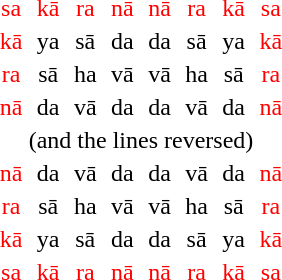<table style="text-align:center; width:200px;">
<tr style="color:red;">
<td>sa</td>
<td>kā</td>
<td>ra</td>
<td>nā</td>
<td>nā</td>
<td>ra</td>
<td>kā</td>
<td>sa</td>
</tr>
<tr>
<td style="color:red;">kā</td>
<td>ya</td>
<td>sā</td>
<td>da</td>
<td>da</td>
<td>sā</td>
<td>ya</td>
<td style="color:red;">kā</td>
</tr>
<tr>
<td style="color:red;">ra</td>
<td>sā</td>
<td>ha</td>
<td>vā</td>
<td>vā</td>
<td>ha</td>
<td>sā</td>
<td style="color:red;">ra</td>
</tr>
<tr>
<td style="color:red;">nā</td>
<td>da</td>
<td>vā</td>
<td>da</td>
<td>da</td>
<td>vā</td>
<td>da</td>
<td style="color:red;">nā</td>
</tr>
<tr>
<td colspan=8>(and the lines reversed)</td>
</tr>
<tr>
<td style="color:red;">nā</td>
<td>da</td>
<td>vā</td>
<td>da</td>
<td>da</td>
<td>vā</td>
<td>da</td>
<td style="color:red;">nā</td>
</tr>
<tr>
<td style="color:red;">ra</td>
<td>sā</td>
<td>ha</td>
<td>vā</td>
<td>vā</td>
<td>ha</td>
<td>sā</td>
<td style="color:red;">ra</td>
</tr>
<tr>
<td style="color:red;">kā</td>
<td>ya</td>
<td>sā</td>
<td>da</td>
<td>da</td>
<td>sā</td>
<td>ya</td>
<td style="color:red;">kā</td>
</tr>
<tr style="color:red;">
<td>sa</td>
<td>kā</td>
<td>ra</td>
<td>nā</td>
<td>nā</td>
<td>ra</td>
<td>kā</td>
<td>sa</td>
</tr>
</table>
